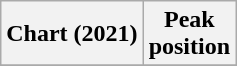<table class="wikitable sortable plainrowheaders" style="text-align:center">
<tr>
<th scope="col">Chart (2021)</th>
<th scope="col">Peak<br>position</th>
</tr>
<tr>
</tr>
</table>
